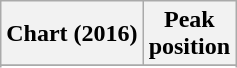<table class="wikitable plainrowheaders">
<tr>
<th scope="col">Chart (2016)</th>
<th scope="col">Peak<br>position</th>
</tr>
<tr>
</tr>
<tr>
</tr>
<tr>
</tr>
</table>
